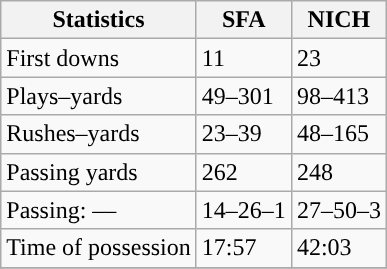<table class="wikitable" style="float: left;">
<tr>
<th>Statistics</th>
<th>SFA</th>
<th>NICH</th>
</tr>
<tr>
<td>First downs</td>
<td>11</td>
<td>23</td>
</tr>
<tr>
<td>Plays–yards</td>
<td>49–301</td>
<td>98–413</td>
</tr>
<tr>
<td>Rushes–yards</td>
<td>23–39</td>
<td>48–165</td>
</tr>
<tr>
<td>Passing yards</td>
<td>262</td>
<td>248</td>
</tr>
<tr>
<td>Passing: ––</td>
<td>14–26–1</td>
<td>27–50–3</td>
</tr>
<tr>
<td>Time of possession</td>
<td>17:57</td>
<td>42:03</td>
</tr>
<tr>
</tr>
</table>
